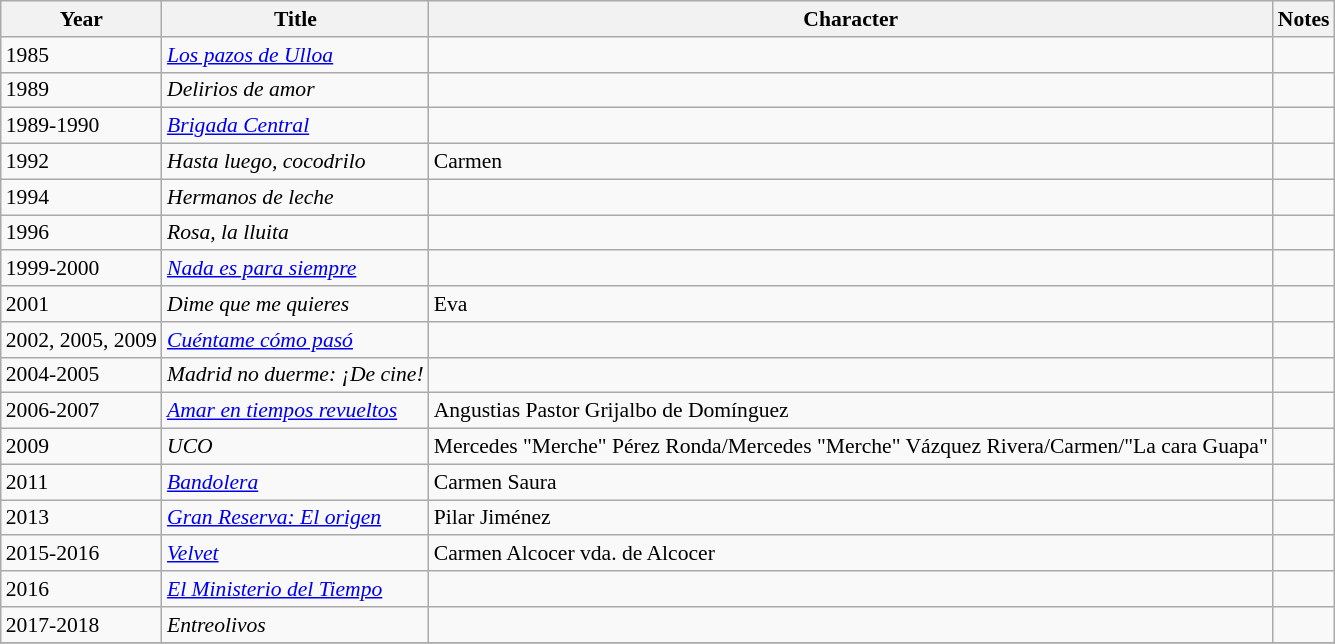<table class="wikitable" style="font-size: 90%;">
<tr>
<th>Year</th>
<th>Title</th>
<th>Character</th>
<th>Notes</th>
</tr>
<tr>
<td>1985</td>
<td><em><a href='#'>Los pazos de Ulloa</a></em></td>
<td></td>
<td></td>
</tr>
<tr>
<td>1989</td>
<td><em>Delirios de amor</em></td>
<td></td>
<td></td>
</tr>
<tr>
<td>1989-1990</td>
<td><em><a href='#'>Brigada Central</a></em></td>
<td></td>
<td></td>
</tr>
<tr>
<td>1992</td>
<td><em>Hasta luego, cocodrilo</em></td>
<td>Carmen</td>
<td></td>
</tr>
<tr>
<td>1994</td>
<td><em>Hermanos de leche</em></td>
<td></td>
<td></td>
</tr>
<tr>
<td>1996</td>
<td><em>Rosa, la lluita</em></td>
<td></td>
<td></td>
</tr>
<tr>
<td>1999-2000</td>
<td><em><a href='#'>Nada es para siempre</a></em></td>
<td></td>
<td></td>
</tr>
<tr>
<td>2001</td>
<td><em>Dime que me quieres</em></td>
<td>Eva</td>
<td></td>
</tr>
<tr>
<td>2002, 2005, 2009</td>
<td><em><a href='#'>Cuéntame cómo pasó</a></em></td>
<td></td>
<td></td>
</tr>
<tr>
<td>2004-2005</td>
<td><em>Madrid no duerme: ¡De cine!</em></td>
<td></td>
<td></td>
</tr>
<tr>
<td>2006-2007</td>
<td><em><a href='#'>Amar en tiempos revueltos</a></em></td>
<td>Angustias Pastor Grijalbo de Domínguez</td>
<td></td>
</tr>
<tr>
<td>2009</td>
<td><em>UCO</em></td>
<td>Mercedes "Merche" Pérez Ronda/Mercedes "Merche" Vázquez Rivera/Carmen/"La cara Guapa"</td>
<td></td>
</tr>
<tr>
<td>2011</td>
<td><em><a href='#'>Bandolera</a></em></td>
<td>Carmen Saura</td>
<td></td>
</tr>
<tr>
<td>2013</td>
<td><em><a href='#'>Gran Reserva: El origen</a></em></td>
<td>Pilar Jiménez</td>
<td></td>
</tr>
<tr>
<td>2015-2016</td>
<td><em><a href='#'>Velvet</a></em></td>
<td>Carmen Alcocer vda. de Alcocer</td>
<td></td>
</tr>
<tr>
<td>2016</td>
<td><em><a href='#'>El Ministerio del Tiempo</a></em></td>
<td></td>
<td></td>
</tr>
<tr>
<td>2017-2018</td>
<td><em>Entreolivos</em></td>
<td></td>
<td></td>
</tr>
<tr>
</tr>
</table>
